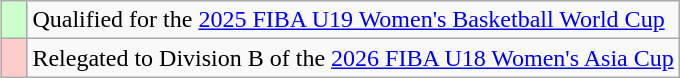<table class="wikitable" align=right>
<tr>
<td width=10px bgcolor=ccffcc></td>
<td>Qualified for the <a href='#'>2025 FIBA U19 Women's Basketball World Cup</a></td>
</tr>
<tr>
<td width=10px bgcolor=ffcccc></td>
<td>Relegated to Division B of the <a href='#'>2026 FIBA U18 Women's Asia Cup</a></td>
</tr>
</table>
